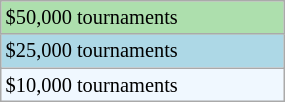<table class="wikitable"  style="font-size:85%; width:15%;">
<tr style="background:#addfad;">
<td>$50,000 tournaments</td>
</tr>
<tr style="background:lightblue;">
<td>$25,000 tournaments</td>
</tr>
<tr style="background:#f0f8ff;">
<td>$10,000 tournaments</td>
</tr>
</table>
